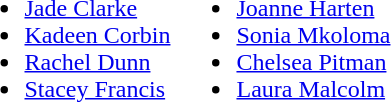<table>
<tr style="vertical-align:top">
<td><br><ul><li><a href='#'>Jade Clarke</a></li><li><a href='#'>Kadeen Corbin</a></li><li><a href='#'>Rachel Dunn</a></li><li><a href='#'>Stacey Francis</a></li></ul></td>
<td><br><ul><li><a href='#'>Joanne Harten</a></li><li><a href='#'>Sonia Mkoloma</a></li><li><a href='#'>Chelsea Pitman</a></li><li><a href='#'>Laura Malcolm</a></li></ul></td>
</tr>
</table>
